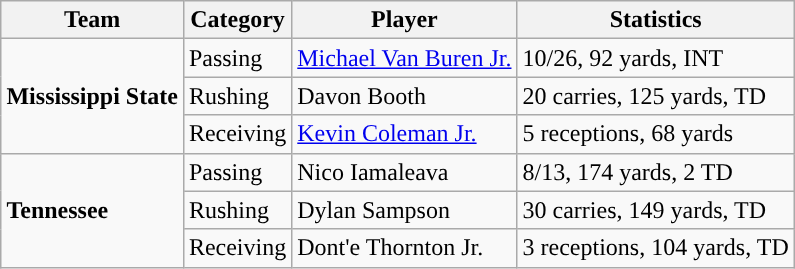<table class="wikitable" style="float: right;">
<tr>
<th>Team</th>
<th>Category</th>
<th>Player</th>
<th>Statistics</th>
</tr>
<tr>
<td rowspan=3><strong>Mississippi State</strong></td>
<td>Passing</td>
<td><a href='#'>Michael Van Buren Jr.</a></td>
<td>10/26, 92 yards, INT</td>
</tr>
<tr>
<td>Rushing</td>
<td>Davon Booth</td>
<td>20 carries, 125 yards, TD</td>
</tr>
<tr>
<td>Receiving</td>
<td><a href='#'>Kevin Coleman Jr.</a></td>
<td>5 receptions, 68 yards</td>
</tr>
<tr>
<td rowspan=3><strong>Tennessee</strong></td>
<td>Passing</td>
<td>Nico Iamaleava</td>
<td>8/13, 174 yards, 2 TD</td>
</tr>
<tr>
<td>Rushing</td>
<td>Dylan Sampson</td>
<td>30 carries, 149 yards, TD</td>
</tr>
<tr>
<td>Receiving</td>
<td>Dont'e Thornton Jr.</td>
<td>3 receptions, 104 yards, TD</td>
</tr>
</table>
